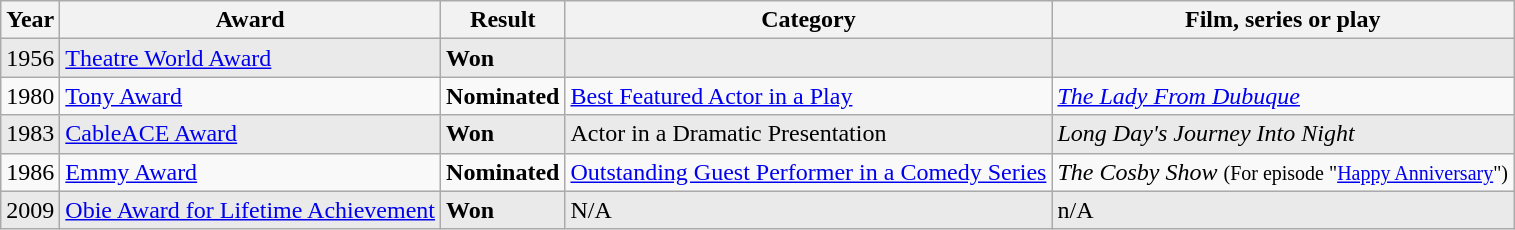<table class="wikitable sortable">
<tr>
<th>Year</th>
<th>Award</th>
<th>Result</th>
<th>Category</th>
<th>Film, series or play</th>
</tr>
<tr style="background-color: #EAEAEA;">
<td>1956</td>
<td><a href='#'>Theatre World Award</a></td>
<td><strong>Won</strong></td>
<td></td>
<td></td>
</tr>
<tr>
<td>1980</td>
<td><a href='#'>Tony Award</a></td>
<td><strong>Nominated</strong></td>
<td><a href='#'>Best Featured Actor in a Play</a></td>
<td><em><a href='#'>The Lady From Dubuque</a></em></td>
</tr>
<tr style="background-color: #EAEAEA;">
<td>1983</td>
<td><a href='#'>CableACE Award</a></td>
<td><strong>Won</strong></td>
<td>Actor in a Dramatic Presentation</td>
<td><em>Long Day's Journey Into Night</em></td>
</tr>
<tr>
<td>1986</td>
<td><a href='#'>Emmy Award</a></td>
<td><strong>Nominated</strong></td>
<td><a href='#'>Outstanding Guest Performer in a Comedy Series</a></td>
<td><em>The Cosby Show</em> <small>(For episode "<a href='#'>Happy Anniversary</a>")</small></td>
</tr>
<tr style="background-color: #EAEAEA;">
<td>2009</td>
<td><a href='#'> Obie Award for Lifetime Achievement</a></td>
<td><strong>Won</strong></td>
<td>N/A</td>
<td>n/A</td>
</tr>
</table>
